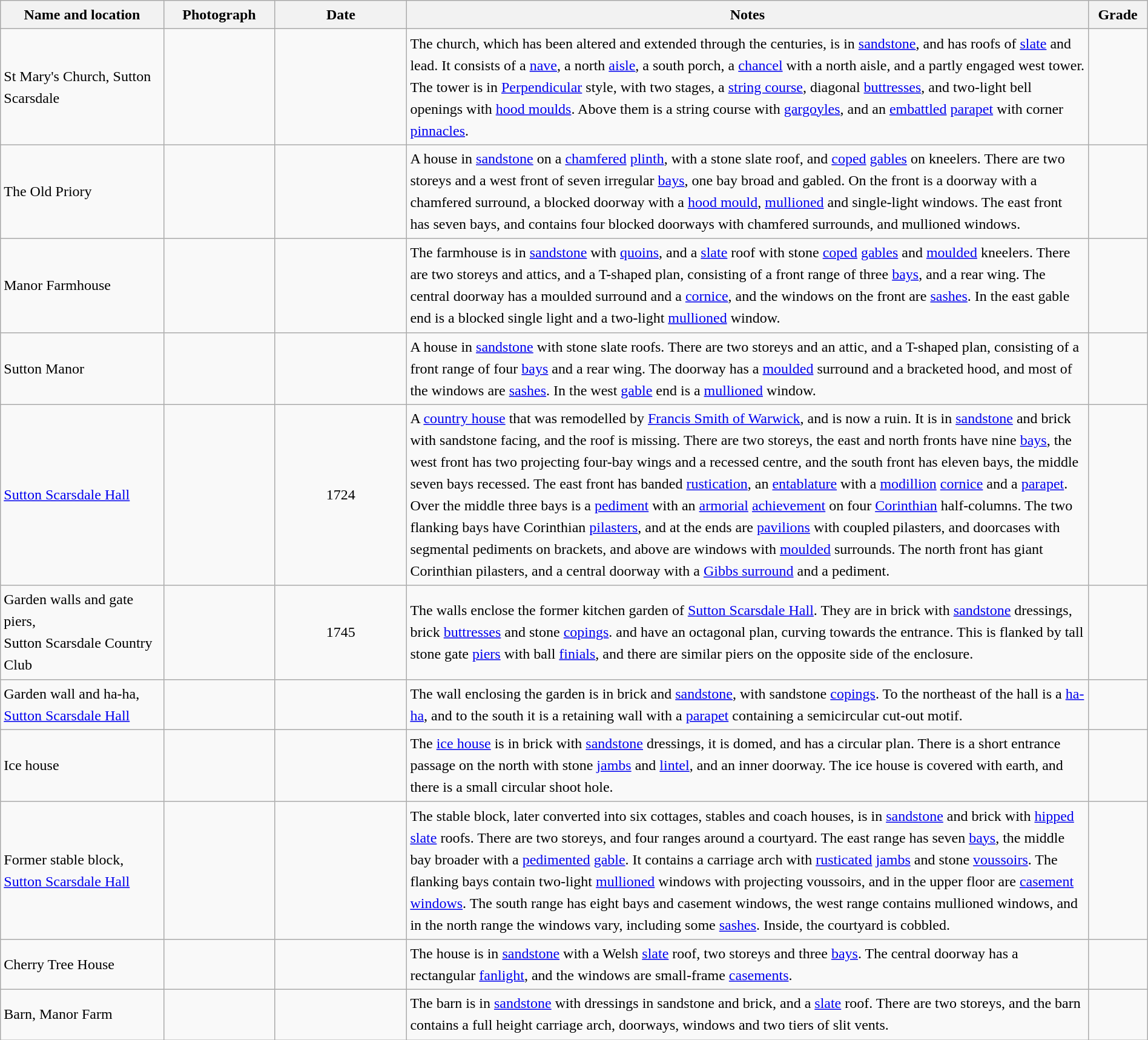<table class="wikitable sortable plainrowheaders" style="width:100%; border:0; text-align:left; line-height:150%;">
<tr>
<th scope="col"  style="width:150px">Name and location</th>
<th scope="col"  style="width:100px" class="unsortable">Photograph</th>
<th scope="col"  style="width:120px">Date</th>
<th scope="col"  style="width:650px" class="unsortable">Notes</th>
<th scope="col"  style="width:50px">Grade</th>
</tr>
<tr>
<td>St Mary's Church, Sutton Scarsdale<br><small></small></td>
<td></td>
<td align="center"></td>
<td>The church, which has been altered and extended through the centuries, is in <a href='#'>sandstone</a>, and has roofs of <a href='#'>slate</a> and lead.  It consists of a <a href='#'>nave</a>, a north <a href='#'>aisle</a>, a south porch, a <a href='#'>chancel</a> with a north aisle, and a partly engaged west tower.  The tower is in <a href='#'>Perpendicular</a> style, with two stages, a <a href='#'>string course</a>, diagonal <a href='#'>buttresses</a>, and two-light bell openings with <a href='#'>hood moulds</a>.  Above them is a string course with <a href='#'>gargoyles</a>, and an <a href='#'>embattled</a> <a href='#'>parapet</a> with corner <a href='#'>pinnacles</a>.</td>
<td align="center" ></td>
</tr>
<tr>
<td>The Old Priory<br><small></small></td>
<td></td>
<td align="center"></td>
<td>A house in <a href='#'>sandstone</a> on a <a href='#'>chamfered</a> <a href='#'>plinth</a>, with a stone slate roof, and <a href='#'>coped</a> <a href='#'>gables</a> on kneelers.  There are two storeys and a west front of seven irregular <a href='#'>bays</a>, one bay broad and gabled.  On the front is a doorway with a chamfered surround, a blocked doorway with a <a href='#'>hood mould</a>, <a href='#'>mullioned</a> and single-light windows.  The east front has seven bays, and contains four blocked doorways with chamfered surrounds, and mullioned windows.</td>
<td align="center" ></td>
</tr>
<tr>
<td>Manor Farmhouse<br><small></small></td>
<td></td>
<td align="center"></td>
<td>The farmhouse is in <a href='#'>sandstone</a> with <a href='#'>quoins</a>, and a <a href='#'>slate</a> roof with stone <a href='#'>coped</a> <a href='#'>gables</a> and <a href='#'>moulded</a> kneelers.  There are two storeys and attics, and a T-shaped plan, consisting of a front range of three <a href='#'>bays</a>, and a rear wing.  The central doorway has a moulded surround and a <a href='#'>cornice</a>, and the windows on the front are <a href='#'>sashes</a>.  In the east gable end is a blocked single light and a two-light <a href='#'>mullioned</a> window.</td>
<td align="center" ></td>
</tr>
<tr>
<td>Sutton Manor<br><small></small></td>
<td></td>
<td align="center"></td>
<td>A house in <a href='#'>sandstone</a> with stone slate roofs.  There are two storeys and an attic, and a T-shaped plan, consisting of a front range of four <a href='#'>bays</a> and a rear wing.  The doorway has a <a href='#'>moulded</a> surround and a bracketed hood, and most of the windows are <a href='#'>sashes</a>.  In the west <a href='#'>gable</a> end is a <a href='#'>mullioned</a> window.</td>
<td align="center" ></td>
</tr>
<tr>
<td><a href='#'>Sutton Scarsdale Hall</a><br><small></small></td>
<td></td>
<td align="center">1724</td>
<td>A <a href='#'>country house</a> that was remodelled by <a href='#'>Francis Smith of Warwick</a>, and is now a ruin.  It is in <a href='#'>sandstone</a> and brick with sandstone facing, and the roof is missing.  There are two storeys, the east and north fronts have nine <a href='#'>bays</a>, the west front has two projecting four-bay wings and a recessed centre, and the south front has eleven bays, the middle seven bays recessed.  The east front has banded <a href='#'>rustication</a>, an <a href='#'>entablature</a> with a <a href='#'>modillion</a> <a href='#'>cornice</a> and a <a href='#'>parapet</a>.  Over the middle three bays is a <a href='#'>pediment</a> with an <a href='#'>armorial</a> <a href='#'>achievement</a> on four <a href='#'>Corinthian</a> half-columns.  The two flanking bays have Corinthian <a href='#'>pilasters</a>, and at the ends are <a href='#'>pavilions</a> with coupled pilasters, and doorcases with segmental pediments on brackets, and above are windows with <a href='#'>moulded</a> surrounds. The north front has giant Corinthian pilasters, and a central doorway with a <a href='#'>Gibbs surround</a> and a pediment.</td>
<td align="center" ></td>
</tr>
<tr>
<td>Garden walls and gate piers,<br>Sutton Scarsdale Country Club<br><small></small></td>
<td></td>
<td align="center">1745</td>
<td>The walls enclose the former kitchen garden of <a href='#'>Sutton Scarsdale Hall</a>.  They are in brick with <a href='#'>sandstone</a> dressings, brick <a href='#'>buttresses</a> and stone <a href='#'>copings</a>. and have an octagonal plan, curving towards the entrance.  This is flanked by tall stone gate <a href='#'>piers</a> with ball <a href='#'>finials</a>, and there are similar piers on the opposite side of the enclosure.</td>
<td align="center" ></td>
</tr>
<tr>
<td>Garden wall and ha-ha,<br><a href='#'>Sutton Scarsdale Hall</a><br><small></small></td>
<td></td>
<td align="center"></td>
<td>The wall enclosing the garden is in brick and <a href='#'>sandstone</a>, with sandstone <a href='#'>copings</a>.  To the northeast of the hall is a <a href='#'>ha-ha</a>, and to the south it is a retaining wall with a <a href='#'>parapet</a> containing a semicircular cut-out motif.</td>
<td align="center" ></td>
</tr>
<tr>
<td>Ice house<br><small></small></td>
<td></td>
<td align="center"></td>
<td>The <a href='#'>ice house</a> is in brick with <a href='#'>sandstone</a> dressings, it is domed, and has a circular plan.  There is a short entrance passage on the north with stone <a href='#'>jambs</a> and <a href='#'>lintel</a>, and an inner doorway.  The ice house is covered with earth, and there is a small circular shoot hole.</td>
<td align="center" ></td>
</tr>
<tr>
<td>Former stable block,<br><a href='#'>Sutton Scarsdale Hall</a><br><small></small></td>
<td></td>
<td align="center"></td>
<td>The stable block, later converted into six cottages, stables and coach houses, is in <a href='#'>sandstone</a> and brick with <a href='#'>hipped</a> <a href='#'>slate</a> roofs.  There are two storeys, and four ranges around a courtyard.  The east range has seven <a href='#'>bays</a>, the middle bay broader with a <a href='#'>pedimented</a> <a href='#'>gable</a>.  It contains a carriage arch with <a href='#'>rusticated</a> <a href='#'>jambs</a> and stone <a href='#'>voussoirs</a>.  The flanking bays contain two-light <a href='#'>mullioned</a> windows with projecting voussoirs, and in the upper floor are <a href='#'>casement windows</a>.  The south range has eight bays and casement windows, the west range contains mullioned windows, and in the north range the windows vary, including some <a href='#'>sashes</a>.  Inside, the courtyard is cobbled.</td>
<td align="center" ></td>
</tr>
<tr>
<td>Cherry Tree House<br><small></small></td>
<td></td>
<td align="center"></td>
<td>The house is in <a href='#'>sandstone</a> with a Welsh <a href='#'>slate</a> roof, two storeys and three <a href='#'>bays</a>.  The central doorway has a rectangular <a href='#'>fanlight</a>, and the windows are small-frame <a href='#'>casements</a>.</td>
<td align="center" ></td>
</tr>
<tr>
<td>Barn, Manor Farm<br><small></small></td>
<td></td>
<td align="center"></td>
<td>The barn is in <a href='#'>sandstone</a> with dressings in sandstone and brick, and a <a href='#'>slate</a> roof.  There are two storeys, and the barn contains a full height carriage arch, doorways, windows and two tiers of slit vents.</td>
<td align="center" ></td>
</tr>
<tr>
</tr>
</table>
